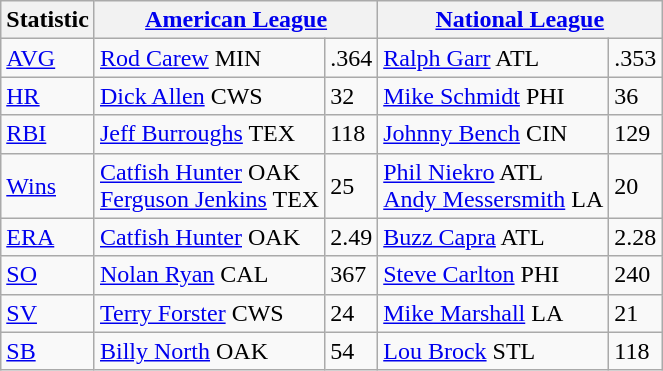<table class="wikitable">
<tr>
<th>Statistic</th>
<th colspan=2><a href='#'>American League</a></th>
<th colspan=2><a href='#'>National League</a></th>
</tr>
<tr>
<td><a href='#'>AVG</a></td>
<td><a href='#'>Rod Carew</a> MIN</td>
<td>.364</td>
<td><a href='#'>Ralph Garr</a> ATL</td>
<td>.353</td>
</tr>
<tr>
<td><a href='#'>HR</a></td>
<td><a href='#'>Dick Allen</a> CWS</td>
<td>32</td>
<td><a href='#'>Mike Schmidt</a> PHI</td>
<td>36</td>
</tr>
<tr>
<td><a href='#'>RBI</a></td>
<td><a href='#'>Jeff Burroughs</a> TEX</td>
<td>118</td>
<td><a href='#'>Johnny Bench</a> CIN</td>
<td>129</td>
</tr>
<tr>
<td><a href='#'>Wins</a></td>
<td><a href='#'>Catfish Hunter</a> OAK<br><a href='#'>Ferguson Jenkins</a> TEX</td>
<td>25</td>
<td><a href='#'>Phil Niekro</a> ATL<br><a href='#'>Andy Messersmith</a> LA</td>
<td>20</td>
</tr>
<tr>
<td><a href='#'>ERA</a></td>
<td><a href='#'>Catfish Hunter</a> OAK</td>
<td>2.49</td>
<td><a href='#'>Buzz Capra</a> ATL</td>
<td>2.28</td>
</tr>
<tr>
<td><a href='#'>SO</a></td>
<td><a href='#'>Nolan Ryan</a> CAL</td>
<td>367</td>
<td><a href='#'>Steve Carlton</a> PHI</td>
<td>240</td>
</tr>
<tr>
<td><a href='#'>SV</a></td>
<td><a href='#'>Terry Forster</a> CWS</td>
<td>24</td>
<td><a href='#'>Mike Marshall</a> LA</td>
<td>21</td>
</tr>
<tr>
<td><a href='#'>SB</a></td>
<td><a href='#'>Billy North</a> OAK</td>
<td>54</td>
<td><a href='#'>Lou Brock</a> STL</td>
<td>118</td>
</tr>
</table>
